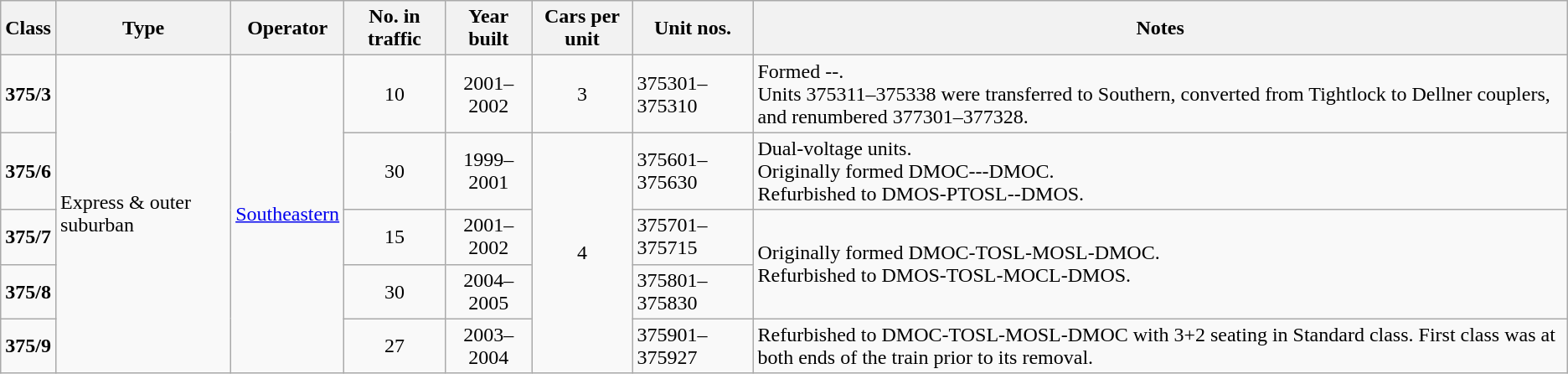<table class="wikitable">
<tr>
<th>Class</th>
<th align=left>Type</th>
<th align=left>Operator</th>
<th>No. in traffic</th>
<th>Year built</th>
<th>Cars per unit</th>
<th>Unit nos.</th>
<th align=left>Notes</th>
</tr>
<tr>
<td><strong>375/3</strong></td>
<td rowspan=5>Express & outer suburban</td>
<td rowspan=5><a href='#'>Southeastern</a></td>
<td align=center>10</td>
<td align=center>2001–2002</td>
<td align=center>3</td>
<td>375301–375310</td>
<td>Formed --.<br>Units 375311–375338 were transferred to Southern, converted from Tightlock to Dellner couplers, and renumbered 377301–377328.</td>
</tr>
<tr>
<td><strong>375/6</strong></td>
<td align=center>30</td>
<td align=center>1999–2001</td>
<td rowspan="4" style="text-align:center;">4</td>
<td>375601–375630</td>
<td>Dual-voltage units.<br>Originally formed DMOC---DMOC.<br>Refurbished to DMOS-PTOSL--DMOS.</td>
</tr>
<tr>
<td><strong>375/7</strong></td>
<td align=center>15</td>
<td align=center>2001–2002</td>
<td>375701–375715</td>
<td rowspan="2">Originally formed DMOC-TOSL-MOSL-DMOC.<br>Refurbished to DMOS-TOSL-MOCL-DMOS.</td>
</tr>
<tr>
<td><strong>375/8</strong></td>
<td align=center>30</td>
<td align=center>2004–2005</td>
<td>375801–375830</td>
</tr>
<tr>
<td><strong>375/9</strong></td>
<td align=center>27</td>
<td align=center>2003–2004</td>
<td>375901–375927</td>
<td>Refurbished to DMOC-TOSL-MOSL-DMOC with 3+2 seating in Standard class. First class was at both ends of the train prior to its removal.</td>
</tr>
</table>
